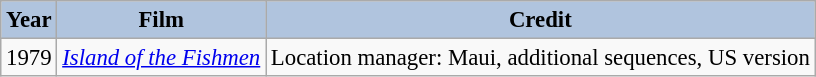<table class="wikitable" style="font-size:95%;">
<tr>
<th style="background:#B0C4DE;">Year</th>
<th style="background:#B0C4DE;">Film</th>
<th style="background:#B0C4DE;">Credit</th>
</tr>
<tr>
<td>1979</td>
<td><em><a href='#'>Island of the Fishmen</a></em></td>
<td>Location manager: Maui, additional sequences, US version</td>
</tr>
</table>
